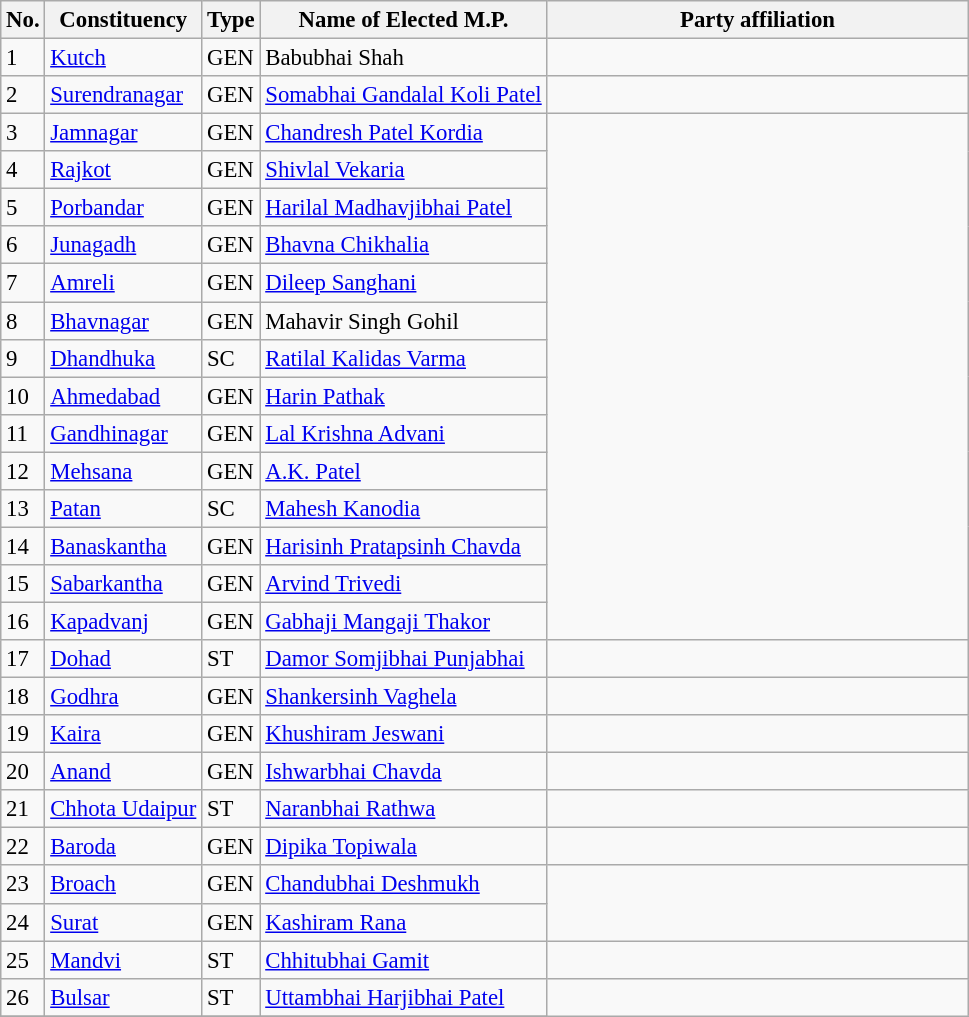<table class="wikitable" style="font-size:95%;">
<tr>
<th>No.</th>
<th>Constituency</th>
<th>Type</th>
<th>Name of Elected M.P.</th>
<th colspan="2" style="width:18em">Party affiliation</th>
</tr>
<tr>
<td>1</td>
<td><a href='#'>Kutch</a></td>
<td>GEN</td>
<td>Babubhai Shah</td>
<td></td>
</tr>
<tr>
<td>2</td>
<td><a href='#'>Surendranagar</a></td>
<td>GEN</td>
<td><a href='#'>Somabhai Gandalal Koli Patel</a></td>
<td></td>
</tr>
<tr>
<td>3</td>
<td><a href='#'>Jamnagar</a></td>
<td>GEN</td>
<td><a href='#'>Chandresh Patel Kordia</a></td>
</tr>
<tr>
<td>4</td>
<td><a href='#'>Rajkot</a></td>
<td>GEN</td>
<td><a href='#'>Shivlal Vekaria</a></td>
</tr>
<tr>
<td>5</td>
<td><a href='#'>Porbandar</a></td>
<td>GEN</td>
<td><a href='#'>Harilal Madhavjibhai Patel</a></td>
</tr>
<tr>
<td>6</td>
<td><a href='#'>Junagadh</a></td>
<td>GEN</td>
<td><a href='#'>Bhavna Chikhalia</a></td>
</tr>
<tr>
<td>7</td>
<td><a href='#'>Amreli</a></td>
<td>GEN</td>
<td><a href='#'>Dileep Sanghani</a></td>
</tr>
<tr>
<td>8</td>
<td><a href='#'>Bhavnagar</a></td>
<td>GEN</td>
<td>Mahavir Singh Gohil</td>
</tr>
<tr>
<td>9</td>
<td><a href='#'>Dhandhuka</a></td>
<td>SC</td>
<td><a href='#'>Ratilal Kalidas Varma</a></td>
</tr>
<tr>
<td>10</td>
<td><a href='#'>Ahmedabad</a></td>
<td>GEN</td>
<td><a href='#'>Harin Pathak</a></td>
</tr>
<tr>
<td>11</td>
<td><a href='#'>Gandhinagar</a></td>
<td>GEN</td>
<td><a href='#'>Lal Krishna Advani</a></td>
</tr>
<tr>
<td>12</td>
<td><a href='#'>Mehsana</a></td>
<td>GEN</td>
<td><a href='#'>A.K. Patel</a></td>
</tr>
<tr>
<td>13</td>
<td><a href='#'>Patan</a></td>
<td>SC</td>
<td><a href='#'>Mahesh Kanodia</a></td>
</tr>
<tr>
<td>14</td>
<td><a href='#'>Banaskantha</a></td>
<td>GEN</td>
<td><a href='#'>Harisinh Pratapsinh Chavda</a></td>
</tr>
<tr>
<td>15</td>
<td><a href='#'>Sabarkantha</a></td>
<td>GEN</td>
<td><a href='#'>Arvind Trivedi</a></td>
</tr>
<tr>
<td>16</td>
<td><a href='#'>Kapadvanj</a></td>
<td>GEN</td>
<td><a href='#'>Gabhaji Mangaji Thakor</a></td>
</tr>
<tr>
<td>17</td>
<td><a href='#'>Dohad</a></td>
<td>ST</td>
<td><a href='#'>Damor Somjibhai Punjabhai</a></td>
<td></td>
</tr>
<tr>
<td>18</td>
<td><a href='#'>Godhra</a></td>
<td>GEN</td>
<td><a href='#'>Shankersinh Vaghela</a></td>
<td></td>
</tr>
<tr>
<td>19</td>
<td><a href='#'>Kaira</a></td>
<td>GEN</td>
<td><a href='#'>Khushiram Jeswani</a></td>
</tr>
<tr>
<td>20</td>
<td><a href='#'>Anand</a></td>
<td>GEN</td>
<td><a href='#'>Ishwarbhai Chavda</a></td>
<td></td>
</tr>
<tr>
<td>21</td>
<td><a href='#'>Chhota Udaipur</a></td>
<td>ST</td>
<td><a href='#'>Naranbhai Rathwa</a></td>
</tr>
<tr>
<td>22</td>
<td><a href='#'>Baroda</a></td>
<td>GEN</td>
<td><a href='#'>Dipika Topiwala</a></td>
<td></td>
</tr>
<tr>
<td>23</td>
<td><a href='#'>Broach</a></td>
<td>GEN</td>
<td><a href='#'>Chandubhai Deshmukh</a></td>
</tr>
<tr>
<td>24</td>
<td><a href='#'>Surat</a></td>
<td>GEN</td>
<td><a href='#'>Kashiram Rana</a></td>
</tr>
<tr>
<td>25</td>
<td><a href='#'>Mandvi</a></td>
<td>ST</td>
<td><a href='#'>Chhitubhai Gamit</a></td>
<td></td>
</tr>
<tr>
<td>26</td>
<td><a href='#'>Bulsar</a></td>
<td>ST</td>
<td><a href='#'>Uttambhai Harjibhai Patel</a></td>
</tr>
<tr>
</tr>
</table>
